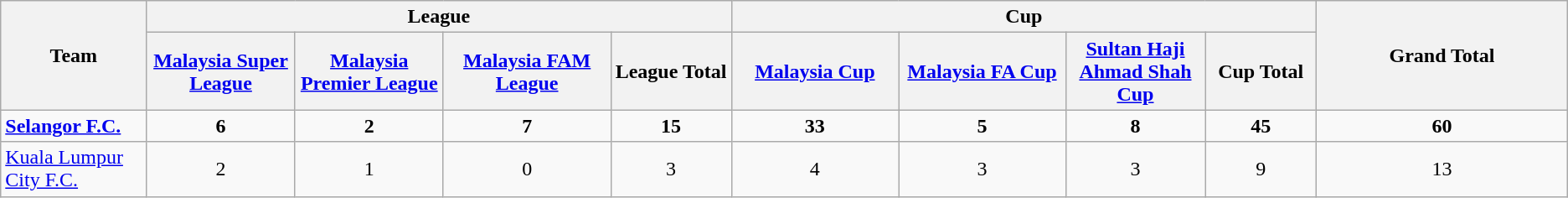<table class="wikitable sortable">
<tr>
<th rowspan=2 width=5% class="wikitable unsortable">Team</th>
<th colspan=4 width=20% class="unsortable">League</th>
<th colspan=4 width=20% class="unsortable">Cup</th>
<th rowspan=2 width=9% class="sortable">Grand Total</th>
</tr>
<tr>
<th width=5% class="sortable"><a href='#'>Malaysia Super League</a></th>
<th width=5% class="sortable"><a href='#'>Malaysia Premier League</a></th>
<th width=6% class="sortable"><a href='#'>Malaysia FAM League</a></th>
<th width=4% class="sortable">League Total</th>
<th width=6% class="sortable"><a href='#'>Malaysia Cup</a></th>
<th width=6% class="sortable"><a href='#'>Malaysia FA Cup</a></th>
<th width=5% class="sortable"><a href='#'>Sultan Haji Ahmad Shah Cup</a></th>
<th width=4% class="sortable">Cup Total</th>
</tr>
<tr>
<td><strong><a href='#'>Selangor F.C.</a></strong></td>
<td align=center><strong>6</strong></td>
<td align=center><strong>2</strong></td>
<td align=center><strong>7</strong></td>
<td align=center><strong>15</strong></td>
<td align=center><strong>33</strong></td>
<td align=center><strong>5</strong></td>
<td align=center><strong>8</strong></td>
<td align=center><strong>45</strong></td>
<td align=center><strong>60</strong></td>
</tr>
<tr>
<td><a href='#'>Kuala Lumpur City F.C.</a></td>
<td align=center>2</td>
<td align=center>1</td>
<td align=center>0</td>
<td align=center>3</td>
<td align=center>4</td>
<td align=center>3</td>
<td align=center>3</td>
<td align=center>9</td>
<td align=center>13</td>
</tr>
</table>
